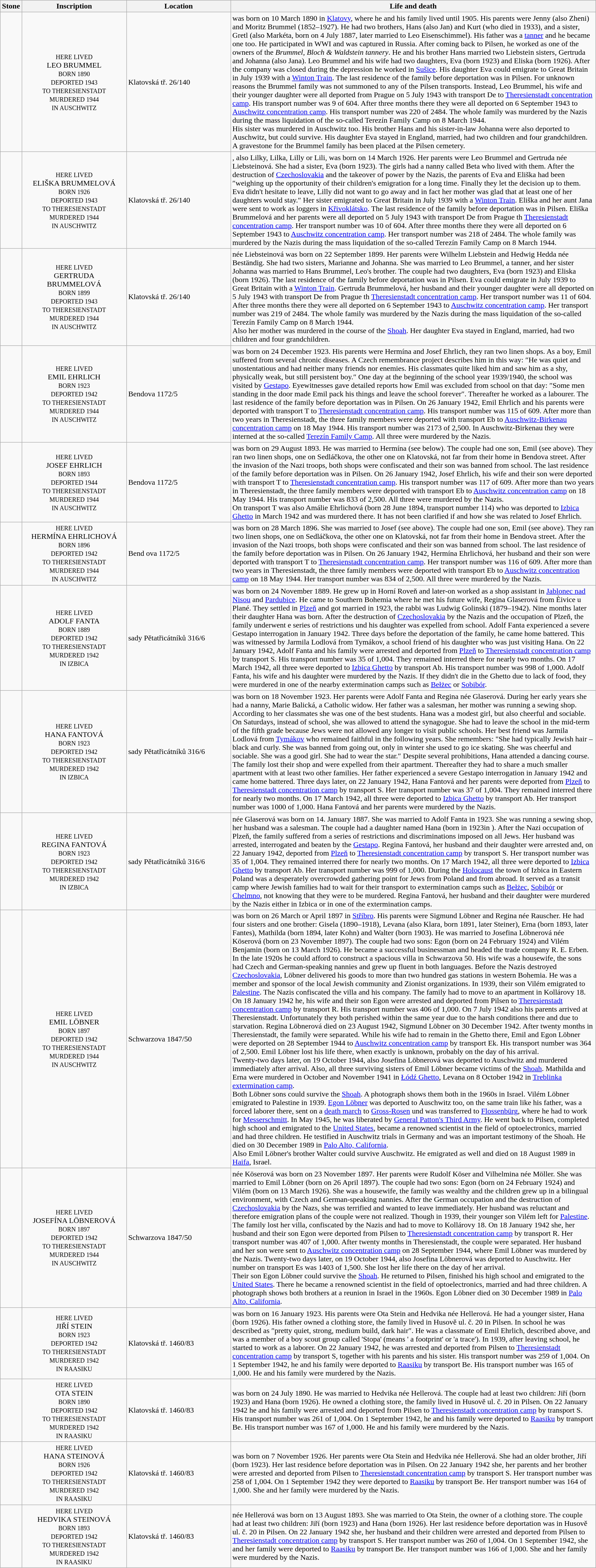<table class="wikitable sortable toptextcells" style="width:100%">
<tr>
<th class="hintergrundfarbe6 unsortable" width="120px">Stone</th>
<th class="hintergrundfarbe6 unsortable" style ="width:18%;">Inscription</th>
<th class="hintergrundfarbe6" data-sort-type="text" style ="width:18%;">Location</th>
<th class="hintergrundfarbe6" style="width:100%;">Life and death</th>
</tr>
<tr>
<td></td>
<td style="text-align:center"><div><small>HERE LIVED</small><br>LEO BRUMMEL<br><small>BORN 1890<br>DEPORTED 1943<br>TO THERESIENSTADT<br>MURDERED 1944<br>IN AUSCHWITZ</small></div></td>
<td>Klatovská tř. 26/140 <br></td>
<td><strong></strong> was born on 10 March 1890 in <a href='#'>Klatovy</a>, where he and his family lived until 1905. His parents were Jenny (also Zheni) and Moritz Brummel (1852–1927). He had two brothers, Hans (also Jan) and Kurt (who died in 1933), and a sister, Gretl (also Markéta, born on 4 July 1887, later married to Leo Eisenschimmel). His father was a <a href='#'>tanner</a> and he became one too. He participated in WWI and was captured in Russia. After coming back to Pilsen, he worked as one of the owners of the <em>Brummel, Bloch & Waldstein tannery</em>. He and his brother Hans married two Liebstein sisters, Gertruda and Johanna (also Jana). Leo Brummel and his wife had two daughters, Eva (born 1923) and Eliska (born 1926). After the company was closed during the depression he worked in <a href='#'>Sušice</a>. His daughter Eva could emigrate to Great Britain in July 1939 with a <a href='#'>Winton Train</a>. The last residence of the family before deportation was in Pilsen. For unknown reasons the Brummel family was not summoned to any of the Pilsen transports. Instead, Leo Brummel, his wife and their younger daughter were all deported from Prague on 5 July 1943 with transport De to <a href='#'>Theresienstadt concentration camp</a>. His transport number was 9 of 604. After three months there they were all deported on 6 September 1943 to <a href='#'>Auschwitz concentration camp</a>. His transport number was 220 of 2484. The whole family was murdered by the Nazis during the mass liquidation of the so-called Terezín Family Camp on 8 March 1944.<br>His sister was murdered in Auschwitz too. His brother Hans and his sister-in-law Johanna were also deported to Auschwitz, but could survive. His daughter Eva stayed in England, married, had two children and four grandchildren.<br>A gravestone for the Brummel family has been placed at the Pilsen cemetery.</td>
</tr>
<tr>
<td></td>
<td style="text-align:center"><div><small>HERE LIVED</small><br>ELIŠKA BRUMMELOVÁ<br><small>BORN 1926<br>DEPORTED 1943<br>TO THERESIENSTADT<br>MURDERED 1944<br>IN AUSCHWITZ</small></div></td>
<td>Klatovská tř. 26/140 <br></td>
<td><strong></strong>, also Lilky, Lilka, Lilly or Lili, was born on 14 March 1926. Her parents were Leo Brummel and Gertruda née Liebsteinová. She had a sister, Eva (born 1923). The girls had a nanny called Beta who lived with them. After the destruction of <a href='#'>Czechoslovakia</a> and the takeover of power by the Nazis, the parents of Eva and Eliška had been ″weighing up the opportunity of their children's emigration for a long time. Finally they let the decision up to them. Eva didn't hesitate to leave, Lilly did not want to go away and in fact her mother was glad that at least one of her daughters would stay.″ Her sister emigrated to Great Britain in July 1939 with a <a href='#'>Winton Train</a>. Eliška and her aunt Jana were sent to work as loggers in <a href='#'>Křivoklátsko</a>. The last residence of the family before deportation was in Pilsen. Eliška Brummelová and her parents were all deported on 5 July 1943 with transport De from Prague th <a href='#'>Theresienstadt concentration camp</a>. Her transport number was 10 of 604. After three months there they were all deported on 6 September 1943 to <a href='#'>Auschwitz concentration camp</a>. Her transport number was 218 of 2484. The whole family was murdered by the Nazis during the mass liquidation of the so-called Terezín Family Camp on 8 March 1944.</td>
</tr>
<tr>
<td></td>
<td style="text-align:center"><div><small>HERE LIVED</small><br>GERTRUDA<br>BRUMMELOVÁ<br><small>BORN 1899<br>DEPORTED 1943<br>TO THERESIENSTADT<br>MURDERED 1944<br>IN AUSCHWITZ</small></div></td>
<td>Klatovská tř. 26/140 <br></td>
<td><strong></strong> née Liebsteinová was born on 22 September 1899. Her parents were Wilhelm Liebstein and Hedwig Hedda née Beständig. She had two sisters, Marianne and Johanna. She was married to Leo Brummel, a tanner, and her sister Johanna was married to Hans Brummel, Leo's brother. The couple had two daughters, Eva (born 1923) and Eliska (born 1926). The last residence of the family before deportation was in Pilsen. Eva could emigrate in July 1939 to Great Britain with a <a href='#'>Winton Train</a>. Gertruda Brummelová, her husband and their younger daughter were all deported on 5 July 1943 with transport De from Prague th <a href='#'>Theresienstadt concentration camp</a>. Her transport number was 11 of 604. After three months there they were all deported on 6 September 1943 to <a href='#'>Auschwitz concentration camp</a>. Her transport number was 219 of 2484. The whole family was murdered by the Nazis during the mass liquidation of the so-called Terezín Family Camp on 8 March 1944.<br>Also her mother was murdered in the course of the <a href='#'>Shoah</a>. Her daughter Eva stayed in England, married, had two children and four grandchildren.</td>
</tr>
<tr>
<td></td>
<td style="text-align:center"><div><small>HERE LIVED</small><br>EMIL EHRLICH<br><small>BORN 1923<br>DEPORTED 1942<br>TO THERESIENSTADT<br>MURDERED 1944<br>IN AUSCHWITZ</small></div></td>
<td>Bendova 1172/5 <br></td>
<td><strong></strong> was born on 24 December 1923. His parents were Hermína and Josef Ehrlich, they ran two linen shops. As a boy, Emil suffered from several chronic diseases. A Czech remembrance project describes him in this way: ″He was quiet and unostentatious and had neither many friends nor enemies. His classmates quite liked him and saw him as a shy, physically weak, but still persistent boy.″ One day at the beginning of the school year 1939/1940, the school was visited by <a href='#'>Gestapo</a>. Eyewitnesses gave detailed reports how Emil was excluded from school on that day: ″Some men standing in the door made Emil pack his things and leave the school forever″. Thereafter he worked as a labourer. The last residence of the family before deportation was in Pilsen. On 26 January 1942, Emil Ehrlich and his parents were deported with transport T to <a href='#'>Theresienstadt concentration camp</a>. His transport number was 115 of 609. After more than two years in Theresienstadt, the three family members were deported with transport Eb to <a href='#'>Auschwitz-Birkenau concentration camp</a> on 18 May 1944. His transport number was 2173 of 2,500. In Auschwitz-Birkenau they were interned at the so-called <a href='#'>Terezín Family Camp</a>. All three were murdered by the Nazis.</td>
</tr>
<tr>
<td></td>
<td style="text-align:center"><div><small>HERE LIVED</small><br>JOSEF EHRLICH<br><small>BORN 1893<br>DEPORTED 1944<br>TO THERESIENSTADT<br>MURDERED 1944<br>IN AUSCHWITZ</small></div></td>
<td>Bendova 1172/5 <br></td>
<td><strong></strong> was born on 29 August 1893. He was married to Hermína (see below). The couple had one son, Emil (see above). They ran two linen shops, one on Sedláčkova, the other one on Klatovská, not far from their home in Bendova street. After the invasion of the Nazi troops, both shops were confiscated and their son was banned from school. The last residence of the family before deportation was in Pilsen. On 26 January 1942, Josef Ehrlich, his wife and their son were deported with transport T to <a href='#'>Theresienstadt concentration camp</a>. His transport number was 117 of 609. After more than two years in Theresienstadt, the three family members were deported with transport Eb to <a href='#'>Auschwitz concentration camp</a> on 18 May 1944. His transport number was 833 of 2,500. All three were murdered by the Nazis.<br>On transport T was also Amálie Ehrlichová (born 28 June 1894, transport number 114) who was deported to <a href='#'>Izbica Ghetto</a> in March 1942 and was murdered there. It has not been clarified if and how she was related to Josef Ehrlich.</td>
</tr>
<tr>
<td></td>
<td style="text-align:center"><div><small>HERE LIVED</small><br>HERMÍNA EHRLICHOVÁ<br><small>BORN 1896<br>DEPORTED 1942<br>TO THERESIENSTADT<br>MURDERED 1944<br>IN AUSCHWITZ</small></div></td>
<td>Bend ova 1172/5 <br></td>
<td><strong></strong> was born on 28 March 1896. She was married to Josef (see above). The couple had one son, Emil (see above). They ran two linen shops, one on Sedláčkova, the other one on Klatovská, not far from their home in Bendova street. After the invasion of the Nazi troops, both shops were confiscated and their son was banned from school. The last residence of the family before deportation was in Pilsen. On 26 January 1942, Hermína Ehrlichová, her husband and their son were deported with transport T to <a href='#'>Theresienstadt concentration camp</a>. Her transport number was 116 of 609. After more than two years in Theresienstadt, the three family members were deported with transport Eb to <a href='#'>Auschwitz concentration camp</a> on 18 May 1944. Her transport number was 834 of 2,500. All three were murdered by the Nazis.</td>
</tr>
<tr>
<td></td>
<td style="text-align:center"><div><small>HERE LIVED</small><br>ADOLF FANTA<br><small>BORN 1889<br>DEPORTED 1942<br>TO THERESIENSTADT<br>MURDERED 1942<br>IN IZBICA</small></div></td>
<td>sady Pětatřicátníků 316/6 <br></td>
<td><strong></strong> was born on 24 November 1889. He grew up in Horní Roveň and later-on worked as a shop assistant in <a href='#'>Jablonec nad Nisou</a> and <a href='#'>Pardubice</a>. He came to Southern Bohemia where he met his future wife, Regina Glaserová from Èivice u Plané. They settled in <a href='#'>Plzeň</a> and got married in 1923, the rabbi was Ludwig Golinski (1879–1942). Nine months later their daughter Hana was born. After the destruction of <a href='#'>Czechoslovakia</a> by the Nazis and the occupation of Plzeň, the family underwent e series of restrictions und his daughter was expelled from school. Adolf Fanta experienced a severe Gestapo interrogation in January 1942. Three days before the deportation of the family, he came home battered. This was witnessed by Jarmila Lodlová from Tymákov, a school friend of his daughter who was just visiting Hana. On 22 January 1942, Adolf Fanta and his family were arrested and deported from <a href='#'>Plzeň</a> to <a href='#'>Theresienstadt concentration camp</a> by transport S. His transport number was 35 of 1,004. They remained interred there for nearly two months. On 17 March 1942, all three were deported to <a href='#'>Izbica Ghetto</a> by transport Ab. His transport number was 998 of 1,000. Adolf Fanta, his wife and his daughter were murdered by the Nazis. If they didn't die in the Ghetto due to lack of food, they were murdered in one of the nearby extermination camps such as <a href='#'>Bełżec</a> or <a href='#'>Sobibór</a>.</td>
</tr>
<tr>
<td></td>
<td style="text-align:center"><div><small>HERE LIVED</small><br>HANA FANTOVÁ<br><small>BORN 1923<br>DEPORTED 1942<br>TO THERESIENSTADT<br>MURDERED 1942<br>IN IZBICA</small></div></td>
<td>sady Pětatřicátníků 316/6 <br></td>
<td><strong></strong> was born on 18 November 1923. Her parents were Adolf Fanta and Regina née Glaserová. During her early years she had a nanny, Marie Balická, a Catholic widow. Her father was a salesman, her mother was running a sewing shop. According to her classmates she was one of the best students. Hana was a modest girl, but also cheerful and sociable. On Saturdays, instead of school, she was allowed to attend the synagogue. She had to leave the school in the mid-term of the fifth grade because Jews were not allowed any longer to visit public schools. Her best friend was Jarmila Lodlová from <a href='#'>Tymákov</a> who remained faithful in the following years. She remembers: "She had typically Jewish hair – black and curly. She was banned from going out, only in winter she used to go ice skating. She was cheerful and sociable. She was a good girl. She had to wear the star.″ Despite several prohibitions, Hana attended a dancing course. The family lost their shop and were expelled from their apartment. Thereafter they had to share a much smaller apartment with at least two other families. Her father experienced a severe Gestapo interrogation in January 1942 and came home battered. Three days later, on 22 January 1942, Hana Fantová and her parents were deported from <a href='#'>Plzeň</a> to <a href='#'>Theresienstadt concentration camp</a> by transport S. Her transport number was 37 of 1,004. They remained interred there for nearly two months. On 17 March 1942, all three were deported to <a href='#'>Izbica Ghetto</a> by transport Ab. Her transport number was 1000 of 1,000. Hana Fantová and her parents were murdered by the Nazis.</td>
</tr>
<tr>
<td></td>
<td style="text-align:center"><div><small>HERE LIVED</small><br>REGINA FANTOVÁ<br><small>BORN 1923<br>DEPORTED 1942<br>TO THERESIENSTADT<br>MURDERED 1942<br>IN IZBICA</small></div></td>
<td>sady Pětatřicátníků 316/6 <br></td>
<td><strong></strong> née Glaserová was born on 14. January 1887. She was married to Adolf Fanta in 1923. She was running a sewing shop, her husband was a salesman. The couple had a daughter named Hana (born in 1923in ). After the Nazi occupation of Plzeň, the family suffered from a series of restrictions and discriminations imposed on all Jews. Her husband was arrested, interrogated and beaten by the <a href='#'>Gestapo</a>. Regina Fantová, her husband and their daughter were arrested and, on 22 January 1942, deported from <a href='#'>Plzeň</a> to <a href='#'>Theresienstadt concentration camp</a> by transport S. Her transport number was 35 of 1,004. They remained interred there for nearly two months. On 17 March 1942, all three were deported to <a href='#'>Izbica Ghetto</a> by transport Ab. Her transport number was 999 of 1,000. During the <a href='#'>Holocaust</a> the town of Izbica in Eastern Poland was a desperately overcrowded gathering point for Jews from Poland and from abroad. It served as a transit camp where Jewish families had to wait for their transport to extermination camps such as <a href='#'>Bełżec</a>, <a href='#'>Sobibór</a> or <a href='#'>Chelmno</a>, not knowing that they were to be murdered. Regina Fantová, her husband and their daughter were murdered by the Nazis either in Izbica or in one of the extermination camps.</td>
</tr>
<tr>
<td></td>
<td style="text-align:center"><div><small>HERE LIVED</small><br>EMIL LÖBNER<br><small>BORN 1897<br>DEPORTED 1942<br>TO THERESIENSTADT<br>MURDERED 1944<br>IN AUSCHWITZ</small></div></td>
<td>Schwarzova 1847/50 <br></td>
<td><strong></strong> was born on 26 March or April 1897 in <a href='#'>Stříbro</a>. His parents were Sigmund Löbner and Regina née Rauscher. He had four sisters and one brother: Gisela (1890–1918), Levana (also Klara, born 1891, later Steiner), Erna (born 1893, later Fantes), Mathilda (born 1894, later Kohn) and Walter (born 1903). He was married to Josefina Löbnerová née Köserová (born on 23 November 1897). The couple had two sons: Egon (born on 24 February 1924) and Vilém Benjamin (born on 13 March 1926). He became a successful businessman and headed the trade company R. E. Erben. In the late 1920s he could afford to construct a spacious villa in Schwarzova 50. His wife was a housewife, the sons had Czech and German-speaking nannies and grew up fluent in both languages. Before the Nazis destroyed <a href='#'>Czechoslovakia</a>, Löbner delivered his goods to more than two hundred gas stations in western Bohemia. He was a member and sponsor of the local Jewish community and Zionist organizations. In 1939, their son Vilém emigrated to <a href='#'>Palestine</a>. The Nazis confiscated the villa and his company. The family had to move to an apartment in Kollárovy 18. On 18 January 1942 he, his wife and their son Egon were arrested and deported from Pilsen to <a href='#'>Theresienstadt concentration camp</a> by transport R. His transport number was 406 of 1,000. On 7 July 1942 also his parents arrived at Theresienstadt. Unfortunately they both perished within the same year due to the harsh conditions there and due to starvation. Regina Löbnerová died on 23 August 1942, Sigmund Löbner on 30 December 1942. After twenty months in Theresienstadt, the family were separated. While his wife had to remain in the Ghetto there, Emil and Egon Löbner were deported on 28 September 1944 to <a href='#'>Auschwitz concentration camp</a> by transport Ek. His transport number was 364 of 2,500. Emil Löbner lost his life there, when exactly is unknown, probably on the day of his arrival.<br>Twenty-two days later, on 19 October 1944, also Josefina Löbnerová was deported to Auschwitz and murdered immediately after arrival. Also, all three surviving sisters of Emil Löbner became victims of the <a href='#'>Shoah</a>. Mathilda and Erna were murdered in October and November 1941 in <a href='#'>Łódź Ghetto</a>, Levana on 8 October 1942 in <a href='#'>Treblinka extermination camp</a>.<br>Both Löbner sons could survive the <a href='#'>Shoah</a>. A photograph shows them both in the 1960s in Israel. Vilém Löbner emigrated to Palestine in 1939. <a href='#'>Egon Löbner</a> was deported to Auschwitz too, on the same train like his father, was a forced laborer there, sent on a <a href='#'>death march</a> to <a href='#'>Gross-Rosen</a> und was transferred to <a href='#'>Flossenbürg</a>, where he had to work for <a href='#'>Messerschmitt</a>. In May 1945, he was liberated by <a href='#'>General Patton's Third Army</a>. He went back to Pilsen, completed high school and emigrated to the <a href='#'>United States</a>, became a renowned scientist in the field of optoelectronics, married and had three children. He testified in Auschwitz trials in Germany and was an important testimony of the Shoah. He died on 30 December 1989 in <a href='#'>Palo Alto, California</a>.<br>Also Emil Löbner's brother Walter could survive Auschwitz. He emigrated as well and died on 18 August 1989 in <a href='#'>Haifa</a>, Israel.</td>
</tr>
<tr>
<td></td>
<td style="text-align:center"><div><small>HERE LIVED</small><br>JOSEFÍNA LÖBNEROVÁ<br><small>BORN 1897<br>DEPORTED 1942<br>TO THERESIENSTADT<br>MURDERED 1944<br>IN AUSCHWITZ</small></div></td>
<td>Schwarzova 1847/50 <br></td>
<td><strong></strong> née Köserová was born on 23 November 1897. Her parents were Rudolf Köser and Vilhelmina née Möller. She was married to Emil Löbner (born on 26 April 1897). The couple had two sons: Egon (born on 24 February 1924) and Vilém (born on 13 March 1926). She was a housewife, the family was wealthy and the children grew up in a bilingual environment, with Czech and German-speaking nannies. After the German occupation and the destruction of <a href='#'>Czechoslovakia</a> by the Nazs, she was terrified and wanted to leave immediately. Her husband was reluctant and therefore emigration plans of the couple were not realized. Though in 1939, their younger son Vilém left for <a href='#'>Palestine</a>. The family lost her villa, confiscated by the Nazis and had to move to Kollárovy 18. On 18 January 1942 she, her husband and their son Egon were deported from Pilsen to <a href='#'>Theresienstadt concentration camp</a> by transport R. Her transport number was 407 of 1,000. After twenty months in Theresienstadt, the couple were separated. Her husband and her son were sent to <a href='#'>Auschwitz concentration camp</a> on 28 September 1944, where Emil Löbner was murdered by the Nazis. Twenty-two days later, on 19 October 1944, also Josefina Löbnerová was deported to Auschwitz. Her number on transport Es was 1403 of 1,500. She lost her life there on the day of her arrival.<br>Their son Egon Löbner could survive the <a href='#'>Shoah</a>. He returned to Pilsen, finished his high school and emigrated to the <a href='#'>United States</a>. There he became a renowned scientist in the field of optoelectronics, married and had three children. A photograph shows both brothers at a reunion in Israel in the 1960s. Egon Löbner died on 30 December 1989 in <a href='#'>Palo Alto, California</a>.</td>
</tr>
<tr>
<td></td>
<td style="text-align:center"><div><small>HERE LIVED</small><br>JIŘÍ STEIN<br><small>BORN 1923<br>DEPORTED 1942<br>TO THERESIENSTADT<br>MURDERED 1942<br>IN RAASIKU</small></div></td>
<td>Klatovská tř. 1460/83 <br></td>
<td><strong></strong> was born on 16 January 1923. His parents were Ota Stein and Hedvika née Hellerová. He had a younger sister, Hana (born 1926). His father owned a clothing store, the family lived in Husově ul. č. 20 in Pilsen. In school he was described as ″pretty quiet, strong, medium build, dark hair″. He was a classmate of Emil Ehrlich, described above, and was a member of a boy scout group called 'Stopa' (means ' a footprint' or 'a trace'). In 1939, after leaving school, he started to work as a laborer. On 22 January 1942, he was arrested and deported from Pilsen to <a href='#'>Theresienstadt concentration camp</a> by transport S, together with his parents and his sister. His transport number was 259 of 1,004. On 1 September 1942, he and his family were deported to <a href='#'>Raasiku</a> by transport Be. His transport number was 165 of 1,000. He and his family were murdered by the Nazis.</td>
</tr>
<tr>
<td></td>
<td style="text-align:center"><div><small>HERE LIVED</small><br>OTA STEIN<br><small>BORN 1890<br>DEPORTED 1942<br>TO THERESIENSTADT<br>MURDERED 1942<br>IN RAASIKU</small></div></td>
<td>Klatovská tř. 1460/83 <br></td>
<td><strong></strong> was born on 24 July 1890. He was married to Hedvika née Hellerová. The couple had at least two children: Jiří (born 1923) and Hana (born 1926). He owned a clothing store, the family lived in Husově ul. č. 20 in Pilsen. On 22 January 1942 he and his family were arrested and deported from Pilsen to <a href='#'>Theresienstadt concentration camp</a> by transport S. His transport number was 261 of 1,004. On 1 September 1942, he and his family were deported to <a href='#'>Raasiku</a> by transport Be. His transport number was 167 of 1,000. He and his family were murdered by the Nazis.</td>
</tr>
<tr>
<td></td>
<td style="text-align:center"><div><small>HERE LIVED</small><br>HANA STEINOVÁ<br><small>BORN 1926<br>DEPORTED 1942<br>TO THERESIENSTADT<br>MURDERED 1942<br>IN RAASIKU</small></div></td>
<td>Klatovská tř. 1460/83 <br></td>
<td><strong></strong> was born on 7 November 1926. Her parents were Ota Stein and Hedvika née Hellerová. She had an older brother, Jiří (born 1923). Her last residence before deportation was in Pilsen. On 22 January 1942 she, her parents and her brother were arrested and deported from Pilsen to <a href='#'>Theresienstadt concentration camp</a> by transport S. Her transport number was 258 of 1,004. On 1 September 1942 they were deported to <a href='#'>Raasiku</a> by transport Be. Her transport number was 164 of 1,000. She and her family were murdered by the Nazis.</td>
</tr>
<tr>
<td></td>
<td style="text-align:center"><div><small>HERE LIVED</small><br>HEDVIKA STEINOVÁ<br><small>BORN 1893<br>DEPORTED 1942<br>TO THERESIENSTADT<br>MURDERED 1942<br>IN RAASIKU</small></div></td>
<td>Klatovská tř. 1460/83 <br></td>
<td><strong></strong> née Hellerová was born on 13 August 1893. She was married to Ota Stein, the owner of a clothing store. The couple had at least two children: Jiří (born 1923) and Hana (born 1926). Her last residence before deportation was in Husově ul. č. 20 in Pilsen. On 22 January 1942 she, her husband and their children were arrested and deported from Pilsen to <a href='#'>Theresienstadt concentration camp</a> by transport S. Her transport number was 260 of 1,004. On 1 September 1942, she and her family were deported to <a href='#'>Raasiku</a> by transport Be. Her transport number was 166 of 1,000. She and her family were murdered by the Nazis.</td>
</tr>
</table>
